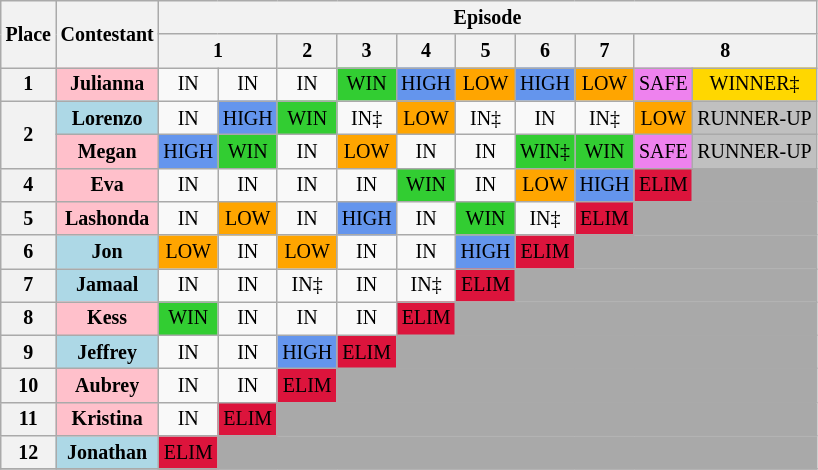<table class="wikitable" style="text-align: center; font-size: 10pt;">
<tr>
<th rowspan="2">Place</th>
<th rowspan="2">Contestant</th>
<th colspan="18">Episode</th>
</tr>
<tr>
<th colspan="2">1</th>
<th>2</th>
<th>3</th>
<th>4</th>
<th>5</th>
<th>6</th>
<th>7</th>
<th colspan="2">8</th>
</tr>
<tr>
<th>1</th>
<th style="background:pink">Julianna</th>
<td>IN</td>
<td>IN</td>
<td>IN</td>
<td style="background:limegreen;">WIN</td>
<td style="background:cornflowerblue;">HIGH</td>
<td style="background:orange;">LOW</td>
<td style="background:cornflowerblue;">HIGH</td>
<td style="background:orange;">LOW</td>
<td style="background:violet;">SAFE</td>
<td style="background:gold;">WINNER‡</td>
</tr>
<tr>
<th rowspan=2>2</th>
<th style="background:lightblue">Lorenzo</th>
<td>IN</td>
<td style="background:cornflowerblue;">HIGH</td>
<td style="background:limegreen;">WIN</td>
<td>IN‡</td>
<td style="background:orange;">LOW</td>
<td>IN‡</td>
<td>IN</td>
<td>IN‡</td>
<td style="background:orange;">LOW</td>
<td style="background:silver;">RUNNER-UP</td>
</tr>
<tr>
<th style="background:pink">Megan</th>
<td style="background:cornflowerblue;">HIGH</td>
<td style="background:limegreen;">WIN</td>
<td>IN</td>
<td style="background:orange;">LOW</td>
<td>IN</td>
<td>IN</td>
<td style="background:limegreen;">WIN‡</td>
<td style="background:limegreen;">WIN</td>
<td style="background:violet;">SAFE</td>
<td style="background:silver;">RUNNER-UP</td>
</tr>
<tr>
<th>4</th>
<th style="background:pink">Eva</th>
<td>IN</td>
<td>IN</td>
<td>IN</td>
<td>IN</td>
<td style="background:limegreen;">WIN</td>
<td>IN</td>
<td style="background:orange;">LOW</td>
<td style="background:cornflowerblue;">HIGH</td>
<td style="background:crimson;">ELIM</td>
<td colspan="13" style="background:Darkgrey;" colspan"=2"></td>
</tr>
<tr>
<th>5</th>
<th style="background:pink">Lashonda</th>
<td>IN</td>
<td style="background:orange;">LOW</td>
<td>IN</td>
<td style="background:cornflowerblue;">HIGH</td>
<td>IN</td>
<td style="background:limegreen;">WIN</td>
<td>IN‡</td>
<td style="background:crimson;">ELIM</td>
<td colspan="13" style="background:Darkgrey;" colspan"=2"></td>
</tr>
<tr>
<th>6</th>
<th style="background:lightblue">Jon</th>
<td style="background:orange;">LOW</td>
<td>IN</td>
<td style="background:orange;">LOW</td>
<td>IN</td>
<td>IN</td>
<td style="background:cornflowerblue;">HIGH</td>
<td style="background:crimson;">ELIM</td>
<td colspan="13" style="background:Darkgrey;" colspan"=2"></td>
</tr>
<tr>
<th>7</th>
<th style="background:lightblue">Jamaal</th>
<td>IN</td>
<td>IN</td>
<td>IN‡</td>
<td>IN</td>
<td>IN‡</td>
<td style="background:crimson;">ELIM</td>
<td colspan="13" style="background:Darkgrey;" colspan"=2"></td>
</tr>
<tr>
<th>8</th>
<th style="background:pink">Kess</th>
<td style="background:limegreen;">WIN</td>
<td>IN</td>
<td>IN</td>
<td>IN</td>
<td style="background:crimson;">ELIM</td>
<td colspan="13" style="background:Darkgrey;" colspan"=2"></td>
</tr>
<tr>
<th>9</th>
<th style="background:lightblue">Jeffrey</th>
<td>IN</td>
<td>IN</td>
<td style="background:cornflowerblue;">HIGH</td>
<td style="background:crimson;">ELIM</td>
<td colspan="13" style="background:Darkgrey;" colspan"=2"></td>
</tr>
<tr>
<th>10</th>
<th style="background:pink">Aubrey</th>
<td>IN</td>
<td>IN</td>
<td style="background:crimson;">ELIM</td>
<td colspan="13" style="background:Darkgrey;" colspan"=2"></td>
</tr>
<tr>
<th>11</th>
<th style="background:pink">Kristina</th>
<td>IN</td>
<td style="background:crimson;">ELIM</td>
<td colspan="13" style="background:Darkgrey;" colspan"=2"></td>
</tr>
<tr>
<th>12</th>
<th style="background:lightblue">Jonathan</th>
<td style="background:crimson;">ELIM</td>
<td colspan="13" style="background:Darkgrey;" colspan"=2"></td>
</tr>
<tr>
</tr>
</table>
